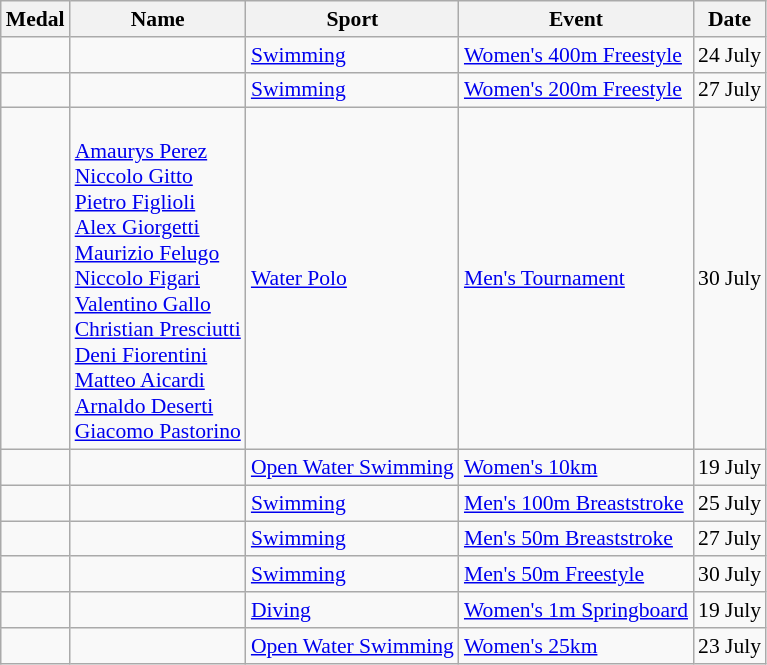<table class="wikitable sortable" style="font-size:90%">
<tr>
<th>Medal</th>
<th>Name</th>
<th>Sport</th>
<th>Event</th>
<th>Date</th>
</tr>
<tr>
<td></td>
<td></td>
<td><a href='#'>Swimming</a></td>
<td><a href='#'>Women's 400m Freestyle</a></td>
<td>24 July</td>
</tr>
<tr>
<td></td>
<td></td>
<td><a href='#'>Swimming</a></td>
<td><a href='#'>Women's 200m Freestyle</a></td>
<td>27 July</td>
</tr>
<tr>
<td></td>
<td><br><a href='#'>Amaurys Perez</a><br><a href='#'>Niccolo Gitto</a><br><a href='#'>Pietro Figlioli</a><br><a href='#'>Alex Giorgetti</a><br><a href='#'>Maurizio Felugo</a><br><a href='#'>Niccolo Figari</a><br><a href='#'>Valentino Gallo</a><br><a href='#'>Christian Presciutti</a><br><a href='#'>Deni Fiorentini</a><br><a href='#'>Matteo Aicardi</a><br><a href='#'>Arnaldo Deserti</a><br><a href='#'>Giacomo Pastorino</a></td>
<td><a href='#'>Water Polo</a></td>
<td><a href='#'>Men's Tournament</a></td>
<td>30 July</td>
</tr>
<tr>
<td></td>
<td></td>
<td><a href='#'>Open Water Swimming</a></td>
<td><a href='#'>Women's 10km</a></td>
<td>19 July</td>
</tr>
<tr>
<td></td>
<td></td>
<td><a href='#'>Swimming</a></td>
<td><a href='#'>Men's 100m Breaststroke</a></td>
<td>25 July</td>
</tr>
<tr>
<td></td>
<td></td>
<td><a href='#'>Swimming</a></td>
<td><a href='#'>Men's 50m Breaststroke</a></td>
<td>27 July</td>
</tr>
<tr>
<td></td>
<td></td>
<td><a href='#'>Swimming</a></td>
<td><a href='#'>Men's 50m Freestyle</a></td>
<td>30 July</td>
</tr>
<tr>
<td></td>
<td></td>
<td><a href='#'>Diving</a></td>
<td><a href='#'>Women's 1m Springboard</a></td>
<td>19 July</td>
</tr>
<tr>
<td></td>
<td></td>
<td><a href='#'>Open Water Swimming</a></td>
<td><a href='#'>Women's 25km</a></td>
<td>23 July</td>
</tr>
</table>
